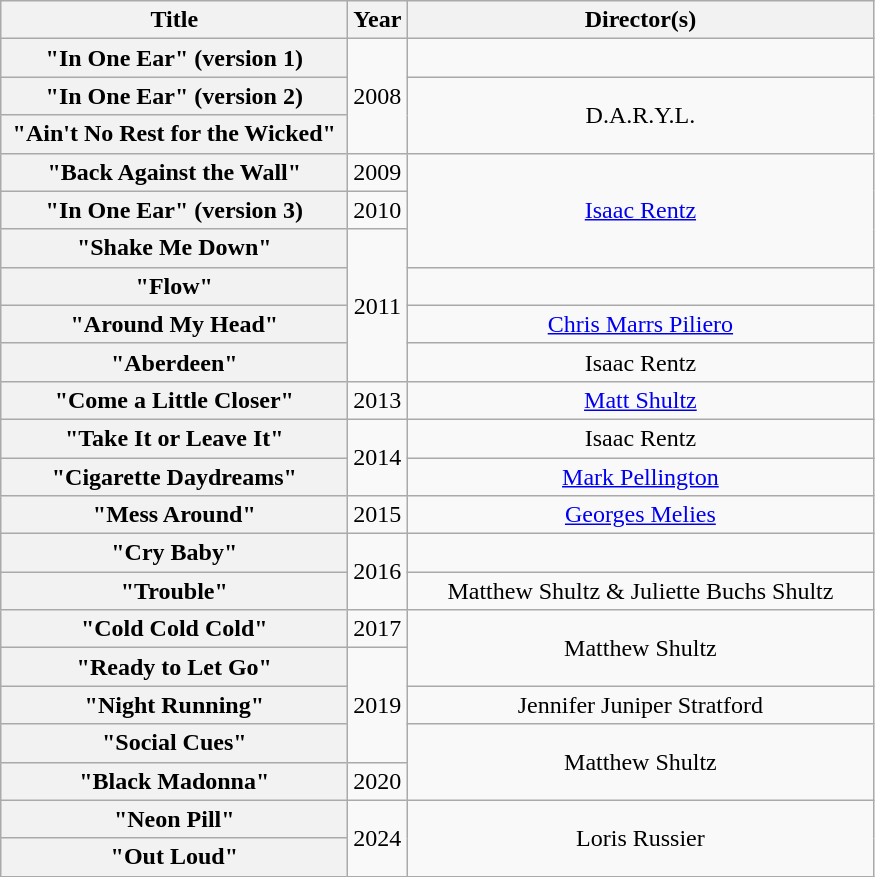<table class="wikitable plainrowheaders" style="text-align:center;">
<tr>
<th scope="col" style="width:14em;">Title</th>
<th scope="col">Year</th>
<th scope="col" style="width:19em;">Director(s)</th>
</tr>
<tr>
<th scope="row">"In One Ear" (version 1)</th>
<td rowspan="3">2008</td>
<td></td>
</tr>
<tr>
<th scope="row">"In One Ear" (version 2)</th>
<td rowspan="2">D.A.R.Y.L.</td>
</tr>
<tr>
<th scope="row">"Ain't No Rest for the Wicked"</th>
</tr>
<tr>
<th scope="row">"Back Against the Wall"</th>
<td>2009</td>
<td rowspan="3"><a href='#'>Isaac Rentz</a></td>
</tr>
<tr>
<th scope="row">"In One Ear" (version 3)</th>
<td>2010</td>
</tr>
<tr>
<th scope="row">"Shake Me Down"</th>
<td rowspan="4">2011</td>
</tr>
<tr>
<th scope="row">"Flow"</th>
<td></td>
</tr>
<tr>
<th scope="row">"Around My Head"</th>
<td><a href='#'>Chris Marrs Piliero</a></td>
</tr>
<tr>
<th scope="row">"Aberdeen"</th>
<td>Isaac Rentz</td>
</tr>
<tr>
<th scope="row">"Come a Little Closer"</th>
<td>2013</td>
<td><a href='#'>Matt Shultz</a></td>
</tr>
<tr>
<th scope="row">"Take It or Leave It"</th>
<td rowspan="2">2014</td>
<td>Isaac Rentz</td>
</tr>
<tr>
<th scope="row">"Cigarette Daydreams"</th>
<td><a href='#'>Mark Pellington</a></td>
</tr>
<tr>
<th scope="row">"Mess Around"</th>
<td>2015</td>
<td><a href='#'>Georges Melies</a></td>
</tr>
<tr>
<th scope="row">"Cry Baby"</th>
<td rowspan="2">2016</td>
<td></td>
</tr>
<tr>
<th scope="row">"Trouble"</th>
<td>Matthew Shultz & Juliette Buchs Shultz</td>
</tr>
<tr>
<th scope="row">"Cold Cold Cold"</th>
<td>2017</td>
<td rowspan="2">Matthew Shultz</td>
</tr>
<tr>
<th scope="row">"Ready to Let Go"</th>
<td rowspan="3">2019</td>
</tr>
<tr>
<th scope="row">"Night Running"</th>
<td>Jennifer Juniper Stratford</td>
</tr>
<tr>
<th scope="row">"Social Cues"</th>
<td rowspan="2">Matthew Shultz</td>
</tr>
<tr>
<th scope="row">"Black Madonna"</th>
<td>2020</td>
</tr>
<tr>
<th scope="row">"Neon Pill"</th>
<td rowspan="2">2024</td>
<td rowspan="2">Loris Russier</td>
</tr>
<tr>
<th scope="row">"Out Loud"</th>
</tr>
</table>
